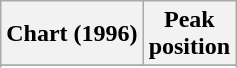<table class="wikitable sortable">
<tr>
<th align="left">Chart (1996)</th>
<th align="center">Peak<br>position</th>
</tr>
<tr>
</tr>
<tr>
</tr>
</table>
